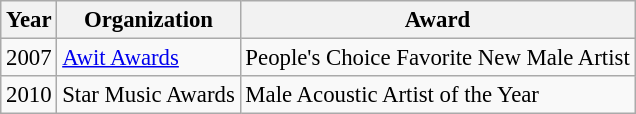<table class="wikitable" style="font-size: 95%;">
<tr>
<th>Year</th>
<th>Organization</th>
<th>Award</th>
</tr>
<tr>
<td>2007</td>
<td><a href='#'>Awit Awards</a></td>
<td>People's Choice Favorite New Male Artist</td>
</tr>
<tr>
<td>2010</td>
<td>Star Music Awards</td>
<td>Male Acoustic Artist of the Year</td>
</tr>
</table>
